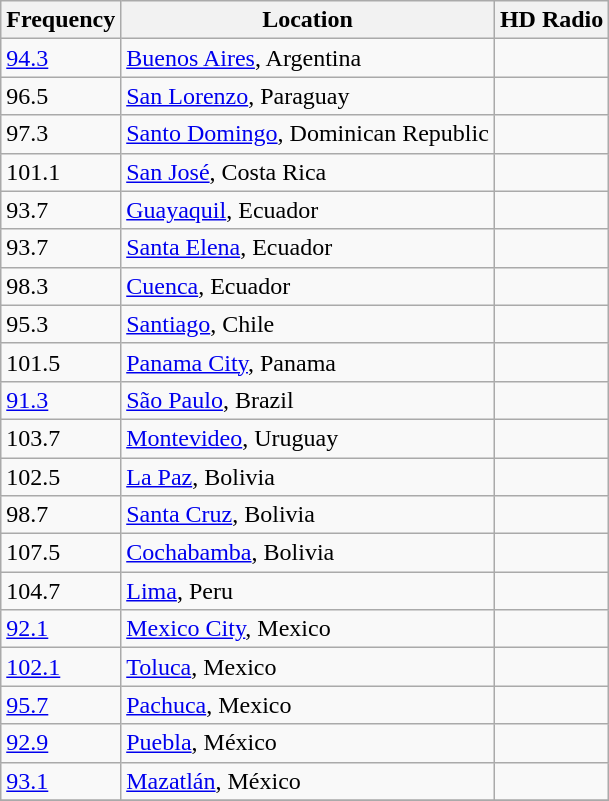<table class="wikitable sortable">
<tr>
<th>Frequency</th>
<th>Location</th>
<th>HD Radio</th>
</tr>
<tr>
<td><a href='#'>94.3</a></td>
<td><a href='#'>Buenos Aires</a>, Argentina</td>
<td></td>
</tr>
<tr>
<td>96.5</td>
<td><a href='#'>San Lorenzo</a>, Paraguay</td>
<td></td>
</tr>
<tr>
<td>97.3</td>
<td><a href='#'>Santo Domingo</a>, Dominican Republic</td>
<td></td>
</tr>
<tr>
<td>101.1</td>
<td><a href='#'>San José</a>, Costa Rica</td>
<td></td>
</tr>
<tr>
<td>93.7</td>
<td><a href='#'>Guayaquil</a>, Ecuador</td>
<td></td>
</tr>
<tr>
<td>93.7</td>
<td><a href='#'>Santa Elena</a>, Ecuador</td>
<td></td>
</tr>
<tr>
<td>98.3</td>
<td><a href='#'>Cuenca</a>, Ecuador</td>
<td></td>
</tr>
<tr>
<td>95.3</td>
<td><a href='#'>Santiago</a>, Chile</td>
<td></td>
</tr>
<tr>
<td>101.5</td>
<td><a href='#'>Panama City</a>, Panama</td>
<td></td>
</tr>
<tr>
<td><a href='#'>91.3</a></td>
<td><a href='#'>São Paulo</a>, Brazil</td>
<td></td>
</tr>
<tr>
<td>103.7</td>
<td><a href='#'>Montevideo</a>, Uruguay</td>
<td></td>
</tr>
<tr>
<td>102.5</td>
<td><a href='#'>La Paz</a>, Bolivia</td>
<td></td>
</tr>
<tr>
<td>98.7</td>
<td><a href='#'>Santa Cruz</a>, Bolivia</td>
<td></td>
</tr>
<tr>
<td>107.5</td>
<td><a href='#'>Cochabamba</a>, Bolivia</td>
<td></td>
</tr>
<tr>
<td>104.7</td>
<td><a href='#'>Lima</a>, Peru</td>
<td></td>
</tr>
<tr>
<td><a href='#'>92.1</a></td>
<td><a href='#'>Mexico City</a>, Mexico</td>
<td></td>
</tr>
<tr>
<td><a href='#'>102.1</a></td>
<td><a href='#'>Toluca</a>, Mexico</td>
<td></td>
</tr>
<tr>
<td><a href='#'>95.7</a></td>
<td><a href='#'>Pachuca</a>, Mexico</td>
<td></td>
</tr>
<tr>
<td><a href='#'>92.9</a></td>
<td><a href='#'>Puebla</a>, México</td>
<td></td>
</tr>
<tr>
<td><a href='#'>93.1</a></td>
<td><a href='#'>Mazatlán</a>, México</td>
<td></td>
</tr>
<tr>
</tr>
</table>
